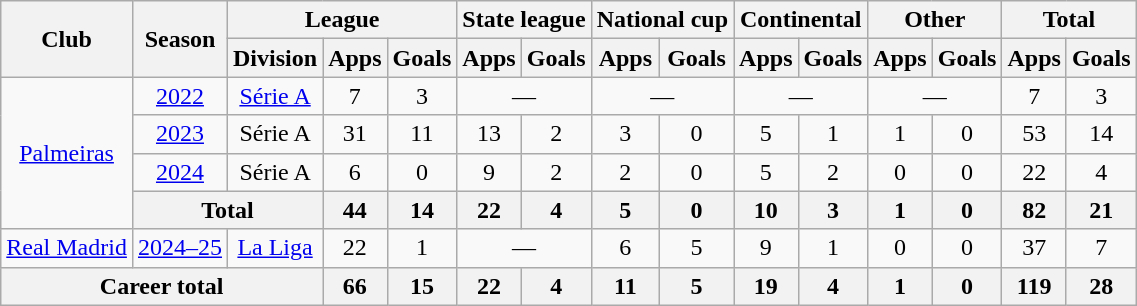<table class="wikitable" style="text-align: center;">
<tr>
<th rowspan="2">Club</th>
<th rowspan="2">Season</th>
<th colspan="3">League</th>
<th colspan="2">State league</th>
<th colspan="2">National cup</th>
<th colspan="2">Continental</th>
<th colspan="2">Other</th>
<th colspan="2">Total</th>
</tr>
<tr>
<th>Division</th>
<th>Apps</th>
<th>Goals</th>
<th>Apps</th>
<th>Goals</th>
<th>Apps</th>
<th>Goals</th>
<th>Apps</th>
<th>Goals</th>
<th>Apps</th>
<th>Goals</th>
<th>Apps</th>
<th>Goals</th>
</tr>
<tr>
<td rowspan="4"><a href='#'>Palmeiras</a></td>
<td><a href='#'>2022</a></td>
<td><a href='#'>Série A</a></td>
<td>7</td>
<td>3</td>
<td colspan="2">—</td>
<td colspan="2">—</td>
<td colspan="2">—</td>
<td colspan="2">—</td>
<td>7</td>
<td>3</td>
</tr>
<tr>
<td><a href='#'>2023</a></td>
<td>Série A</td>
<td>31</td>
<td>11</td>
<td>13</td>
<td>2</td>
<td>3</td>
<td>0</td>
<td>5</td>
<td>1</td>
<td>1</td>
<td>0</td>
<td>53</td>
<td>14</td>
</tr>
<tr>
<td><a href='#'>2024</a></td>
<td>Série A</td>
<td>6</td>
<td>0</td>
<td>9</td>
<td>2</td>
<td>2</td>
<td>0</td>
<td>5</td>
<td>2</td>
<td>0</td>
<td>0</td>
<td>22</td>
<td>4</td>
</tr>
<tr>
<th colspan="2">Total</th>
<th>44</th>
<th>14</th>
<th>22</th>
<th>4</th>
<th>5</th>
<th>0</th>
<th>10</th>
<th>3</th>
<th>1</th>
<th>0</th>
<th>82</th>
<th>21</th>
</tr>
<tr>
<td><a href='#'>Real Madrid</a></td>
<td><a href='#'>2024–25</a></td>
<td><a href='#'>La Liga</a></td>
<td>22</td>
<td>1</td>
<td colspan="2">—</td>
<td>6</td>
<td>5</td>
<td>9</td>
<td>1</td>
<td>0</td>
<td>0</td>
<td>37</td>
<td>7</td>
</tr>
<tr>
<th colspan="3">Career total</th>
<th>66</th>
<th>15</th>
<th>22</th>
<th>4</th>
<th>11</th>
<th>5</th>
<th>19</th>
<th>4</th>
<th>1</th>
<th>0</th>
<th>119</th>
<th>28</th>
</tr>
</table>
